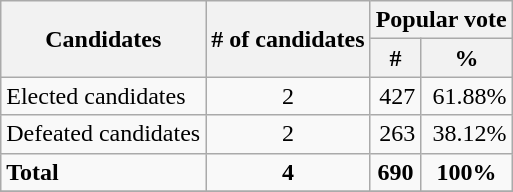<table class="wikitable">
<tr>
<th rowspan="2">Candidates</th>
<th rowspan="2"># of candidates</th>
<th colspan="2">Popular vote</th>
</tr>
<tr>
<th>#</th>
<th>%</th>
</tr>
<tr>
<td>Elected candidates</td>
<td align="center">2</td>
<td align="right">427</td>
<td align="right">61.88%</td>
</tr>
<tr>
<td>Defeated candidates</td>
<td align="center">2</td>
<td align="right">263</td>
<td align="right">38.12%</td>
</tr>
<tr>
<td><strong>Total</strong></td>
<td align="center"><strong>4</strong></td>
<td align="center"><strong>690</strong></td>
<td align="center"><strong>100%</strong></td>
</tr>
<tr>
</tr>
</table>
